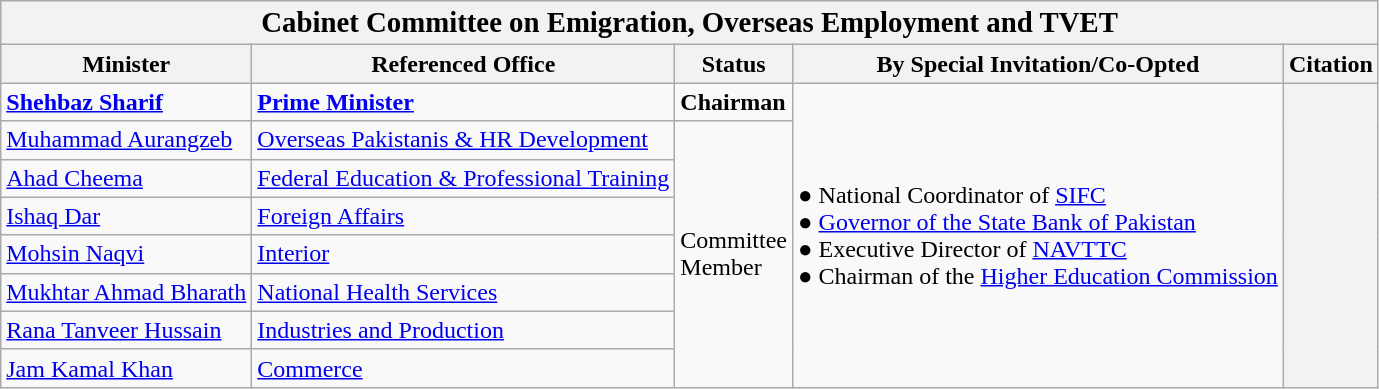<table class="wikitable sortable mw-collapsible mw-collapsed">
<tr>
<th colspan="5"><big>Cabinet Committee on Emigration, Overseas Employment and TVET</big></th>
</tr>
<tr>
<th>Minister</th>
<th>Referenced Office</th>
<th>Status</th>
<th>By Special Invitation/Co-Opted</th>
<th>Citation</th>
</tr>
<tr>
<td><strong><a href='#'>Shehbaz Sharif</a></strong></td>
<td><a href='#'><strong>Prime Minister</strong></a></td>
<td><strong>Chairman</strong></td>
<td rowspan="8">● National Coordinator of <a href='#'>SIFC</a><br>● <a href='#'>Governor of the State Bank of Pakistan</a><br>● Executive Director of <a href='#'>NAVTTC</a><br>● Chairman of the <a href='#'>Higher Education Commission</a></td>
<th rowspan="8"></th>
</tr>
<tr>
<td><a href='#'>Muhammad Aurangzeb</a></td>
<td><a href='#'>Overseas Pakistanis & HR Development</a></td>
<td rowspan="7">Committee<br>Member</td>
</tr>
<tr>
<td><a href='#'>Ahad Cheema</a></td>
<td><a href='#'>Federal Education & Professional Training</a></td>
</tr>
<tr>
<td><a href='#'>Ishaq Dar</a></td>
<td><a href='#'>Foreign Affairs</a></td>
</tr>
<tr>
<td><a href='#'>Mohsin Naqvi</a></td>
<td><a href='#'>Interior</a></td>
</tr>
<tr>
<td><a href='#'>Mukhtar Ahmad Bharath</a></td>
<td><a href='#'>National Health Services</a></td>
</tr>
<tr>
<td><a href='#'>Rana Tanveer Hussain</a></td>
<td><a href='#'>Industries and Production</a></td>
</tr>
<tr>
<td><a href='#'>Jam Kamal Khan</a></td>
<td><a href='#'>Commerce</a></td>
</tr>
</table>
